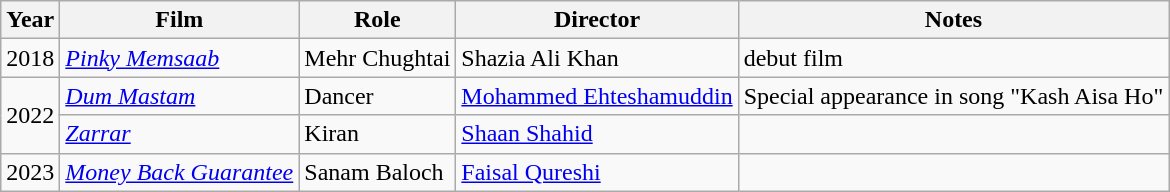<table class="wikitable sortable">
<tr>
<th>Year</th>
<th>Film</th>
<th>Role</th>
<th>Director</th>
<th class="unsortable">Notes</th>
</tr>
<tr>
<td>2018</td>
<td><em><a href='#'>Pinky Memsaab</a></em></td>
<td>Mehr Chughtai</td>
<td>Shazia Ali Khan</td>
<td>debut film</td>
</tr>
<tr>
<td rowspan=2>2022</td>
<td><em><a href='#'>Dum Mastam</a></em></td>
<td>Dancer</td>
<td><a href='#'>Mohammed Ehteshamuddin</a></td>
<td>Special appearance in song "Kash Aisa Ho"</td>
</tr>
<tr>
<td><em><a href='#'>Zarrar</a></em></td>
<td>Kiran</td>
<td><a href='#'>Shaan Shahid</a></td>
<td></td>
</tr>
<tr>
<td>2023</td>
<td><em><a href='#'>Money Back Guarantee</a></em></td>
<td>Sanam Baloch</td>
<td><a href='#'>Faisal Qureshi</a></td>
<td></td>
</tr>
</table>
